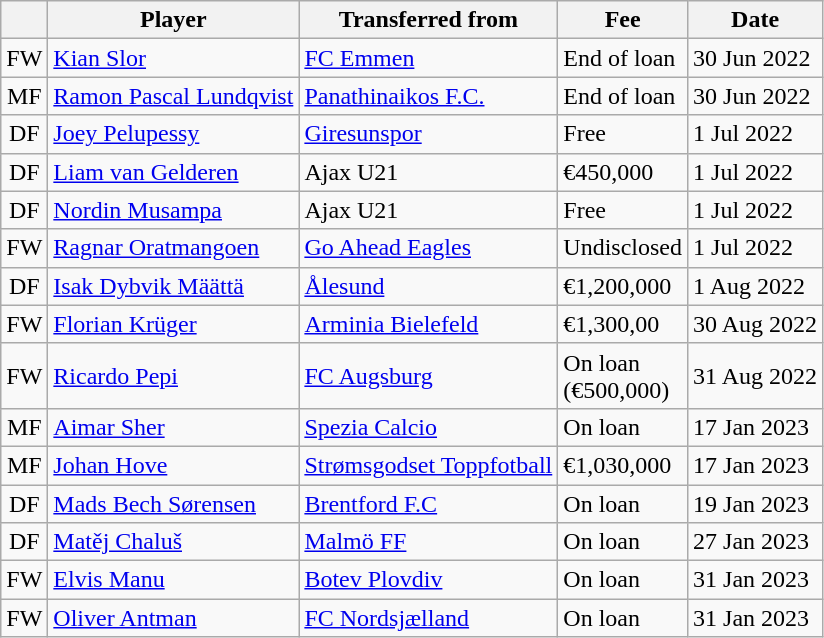<table class="wikitable plainrowheaders sortable">
<tr>
<th></th>
<th scope="col">Player</th>
<th>Transferred from</th>
<th style="width:65px;">Fee</th>
<th scope="col">Date</th>
</tr>
<tr>
<td align="center">FW</td>
<td> <a href='#'>Kian Slor</a></td>
<td> <a href='#'>FC Emmen</a></td>
<td>End of loan</td>
<td>30 Jun 2022</td>
</tr>
<tr>
<td align="center">MF</td>
<td> <a href='#'>Ramon Pascal Lundqvist</a></td>
<td> <a href='#'>Panathinaikos F.C.</a></td>
<td>End of loan</td>
<td>30 Jun 2022</td>
</tr>
<tr>
<td align="center">DF</td>
<td> <a href='#'>Joey Pelupessy</a></td>
<td> <a href='#'>Giresunspor</a></td>
<td>Free</td>
<td>1 Jul 2022</td>
</tr>
<tr>
<td align="center">DF</td>
<td> <a href='#'>Liam van Gelderen</a></td>
<td> Ajax U21</td>
<td>€450,000</td>
<td>1 Jul 2022</td>
</tr>
<tr>
<td align="center">DF</td>
<td> <a href='#'>Nordin Musampa</a></td>
<td> Ajax U21</td>
<td>Free</td>
<td>1 Jul 2022</td>
</tr>
<tr>
<td align="center">FW</td>
<td> <a href='#'>Ragnar Oratmangoen</a></td>
<td> <a href='#'>Go Ahead Eagles</a></td>
<td>Undisclosed</td>
<td>1 Jul 2022</td>
</tr>
<tr>
<td align="center">DF</td>
<td> <a href='#'>Isak Dybvik Määttä</a></td>
<td> <a href='#'>Ålesund</a></td>
<td>€1,200,000</td>
<td>1 Aug 2022</td>
</tr>
<tr>
<td align="center">FW</td>
<td> <a href='#'>Florian Krüger</a></td>
<td> <a href='#'>Arminia Bielefeld</a></td>
<td>€1,300,00</td>
<td>30 Aug 2022</td>
</tr>
<tr>
<td align="center">FW</td>
<td> <a href='#'>Ricardo Pepi</a></td>
<td> <a href='#'>FC Augsburg</a></td>
<td>On loan (€500,000)</td>
<td>31 Aug 2022</td>
</tr>
<tr>
<td align="center">MF</td>
<td> <a href='#'>Aimar Sher</a></td>
<td> <a href='#'>Spezia Calcio</a></td>
<td>On loan</td>
<td>17 Jan 2023</td>
</tr>
<tr>
<td align="center">MF</td>
<td> <a href='#'>Johan Hove</a></td>
<td> <a href='#'>Strømsgodset Toppfotball</a></td>
<td>€1,030,000</td>
<td>17 Jan 2023</td>
</tr>
<tr>
<td align="center">DF</td>
<td> <a href='#'>Mads Bech Sørensen</a></td>
<td> <a href='#'>Brentford F.C</a></td>
<td>On loan</td>
<td>19 Jan 2023</td>
</tr>
<tr>
<td align="center">DF</td>
<td> <a href='#'>Matěj Chaluš</a></td>
<td> <a href='#'>Malmö FF</a></td>
<td>On loan</td>
<td>27 Jan 2023</td>
</tr>
<tr>
<td align="center">FW</td>
<td> <a href='#'>Elvis Manu</a></td>
<td> <a href='#'>Botev Plovdiv</a></td>
<td>On loan</td>
<td>31 Jan 2023</td>
</tr>
<tr>
<td align="center">FW</td>
<td> <a href='#'>Oliver Antman</a></td>
<td> <a href='#'>FC Nordsjælland</a></td>
<td>On loan</td>
<td>31 Jan 2023</td>
</tr>
</table>
